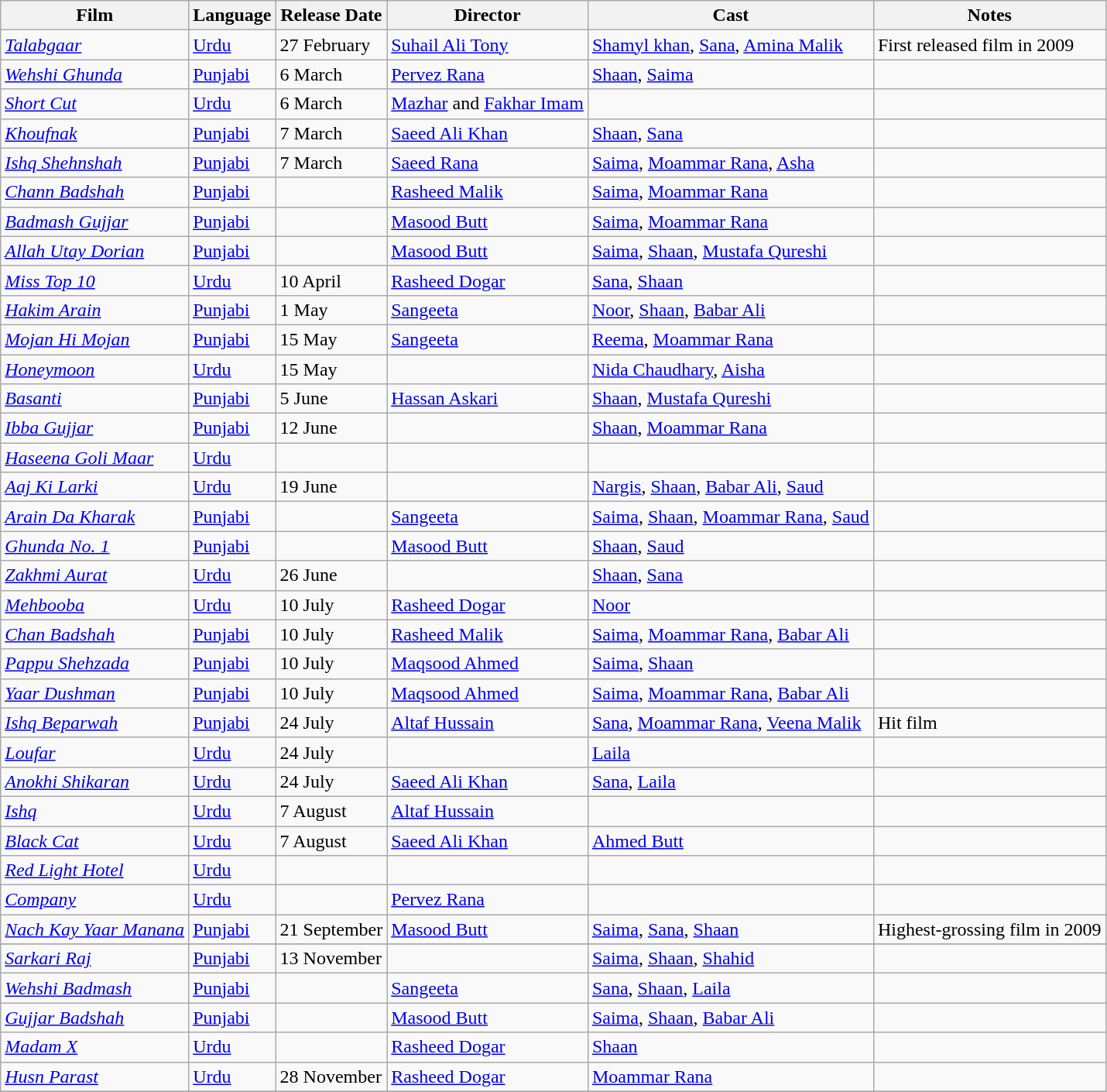<table class="wikitable">
<tr>
<th>Film</th>
<th>Language</th>
<th>Release Date</th>
<th>Director</th>
<th>Cast</th>
<th>Notes</th>
</tr>
<tr>
<td><em><a href='#'>Talabgaar</a></em></td>
<td><a href='#'>Urdu</a></td>
<td>27 February</td>
<td><a href='#'>Suhail Ali Tony</a></td>
<td><a href='#'>Shamyl khan</a>, <a href='#'>Sana</a>, <a href='#'>Amina Malik</a></td>
<td>First released film in 2009</td>
</tr>
<tr>
<td><em><a href='#'>Wehshi Ghunda</a></em></td>
<td><a href='#'>Punjabi</a></td>
<td>6 March</td>
<td><a href='#'>Pervez Rana</a></td>
<td><a href='#'>Shaan</a>, <a href='#'>Saima</a></td>
<td></td>
</tr>
<tr>
<td><em><a href='#'>Short Cut</a></em></td>
<td><a href='#'>Urdu</a></td>
<td>6 March</td>
<td><a href='#'>Mazhar</a> and <a href='#'>Fakhar Imam</a></td>
<td></td>
</tr>
<tr>
<td><em><a href='#'>Khoufnak</a></em></td>
<td><a href='#'>Punjabi</a></td>
<td>7 March</td>
<td><a href='#'>Saeed Ali Khan</a></td>
<td><a href='#'>Shaan</a>, <a href='#'>Sana</a></td>
<td></td>
</tr>
<tr>
<td><em><a href='#'>Ishq Shehnshah</a></em></td>
<td><a href='#'>Punjabi</a></td>
<td>7 March</td>
<td><a href='#'>Saeed Rana</a></td>
<td><a href='#'>Saima</a>, <a href='#'>Moammar Rana</a>, <a href='#'>Asha</a></td>
<td></td>
</tr>
<tr>
<td><em><a href='#'>Chann Badshah</a></em></td>
<td><a href='#'>Punjabi</a></td>
<td></td>
<td><a href='#'>Rasheed Malik</a></td>
<td><a href='#'>Saima</a>, <a href='#'>Moammar Rana</a></td>
<td></td>
</tr>
<tr>
<td><em><a href='#'>Badmash Gujjar</a></em></td>
<td><a href='#'>Punjabi</a></td>
<td></td>
<td><a href='#'>Masood Butt</a></td>
<td><a href='#'>Saima</a>, <a href='#'>Moammar Rana</a></td>
<td></td>
</tr>
<tr>
<td><em><a href='#'>Allah Utay Dorian</a></em></td>
<td><a href='#'>Punjabi</a></td>
<td></td>
<td><a href='#'>Masood Butt</a></td>
<td><a href='#'>Saima</a>, <a href='#'>Shaan</a>, <a href='#'>Mustafa Qureshi</a></td>
<td></td>
</tr>
<tr>
<td><em><a href='#'>Miss Top 10</a></em></td>
<td><a href='#'>Urdu</a></td>
<td>10 April</td>
<td><a href='#'>Rasheed Dogar</a></td>
<td><a href='#'>Sana</a>, <a href='#'>Shaan</a></td>
<td></td>
</tr>
<tr>
<td><em><a href='#'>Hakim Arain</a></em></td>
<td><a href='#'>Punjabi</a></td>
<td>1 May</td>
<td><a href='#'>Sangeeta</a></td>
<td><a href='#'>Noor</a>, <a href='#'>Shaan</a>, <a href='#'>Babar Ali</a></td>
<td></td>
</tr>
<tr>
<td><em><a href='#'>Mojan Hi Mojan</a></em></td>
<td><a href='#'>Punjabi</a></td>
<td>15 May</td>
<td><a href='#'>Sangeeta</a></td>
<td><a href='#'>Reema</a>, <a href='#'>Moammar Rana</a></td>
<td></td>
</tr>
<tr>
<td><em><a href='#'>Honeymoon</a></em></td>
<td><a href='#'>Urdu</a></td>
<td>15 May</td>
<td></td>
<td><a href='#'>Nida Chaudhary</a>, <a href='#'>Aisha</a></td>
<td></td>
</tr>
<tr>
<td><em><a href='#'>Basanti</a></em></td>
<td><a href='#'>Punjabi</a></td>
<td>5 June</td>
<td><a href='#'>Hassan Askari</a></td>
<td><a href='#'>Shaan</a>, <a href='#'>Mustafa Qureshi</a></td>
<td></td>
</tr>
<tr>
<td><em><a href='#'>Ibba Gujjar</a></em></td>
<td><a href='#'>Punjabi</a></td>
<td>12 June</td>
<td></td>
<td><a href='#'>Shaan</a>, <a href='#'>Moammar Rana</a></td>
<td></td>
</tr>
<tr>
<td><em><a href='#'>Haseena Goli Maar</a></em></td>
<td><a href='#'>Urdu</a></td>
<td></td>
<td></td>
<td></td>
<td></td>
</tr>
<tr>
<td><em><a href='#'>Aaj Ki Larki</a></em></td>
<td><a href='#'>Urdu</a></td>
<td>19 June</td>
<td></td>
<td><a href='#'>Nargis</a>, <a href='#'>Shaan</a>, <a href='#'>Babar Ali</a>, <a href='#'>Saud</a></td>
<td></td>
</tr>
<tr>
<td><em><a href='#'>Arain Da Kharak</a></em></td>
<td><a href='#'>Punjabi</a></td>
<td></td>
<td><a href='#'>Sangeeta</a></td>
<td><a href='#'>Saima</a>, <a href='#'>Shaan</a>, <a href='#'>Moammar Rana</a>, <a href='#'>Saud</a></td>
<td></td>
</tr>
<tr>
<td><em><a href='#'>Ghunda No. 1</a></em></td>
<td><a href='#'>Punjabi</a></td>
<td></td>
<td><a href='#'>Masood Butt</a></td>
<td><a href='#'>Shaan</a>, <a href='#'>Saud</a></td>
<td></td>
</tr>
<tr>
<td><em><a href='#'>Zakhmi Aurat</a></em></td>
<td><a href='#'>Urdu</a></td>
<td>26 June</td>
<td></td>
<td><a href='#'>Shaan</a>, <a href='#'>Sana</a></td>
<td></td>
</tr>
<tr>
<td><em><a href='#'>Mehbooba</a></em></td>
<td><a href='#'>Urdu</a></td>
<td>10 July</td>
<td><a href='#'>Rasheed Dogar</a></td>
<td><a href='#'>Noor</a></td>
<td></td>
</tr>
<tr>
<td><em><a href='#'>Chan Badshah</a></em></td>
<td><a href='#'>Punjabi</a></td>
<td>10 July</td>
<td><a href='#'>Rasheed Malik</a></td>
<td><a href='#'>Saima</a>, <a href='#'>Moammar Rana</a>, <a href='#'>Babar Ali</a></td>
<td></td>
</tr>
<tr>
<td><em><a href='#'>Pappu Shehzada</a></em></td>
<td><a href='#'>Punjabi</a></td>
<td>10 July</td>
<td><a href='#'>Maqsood Ahmed</a></td>
<td><a href='#'>Saima</a>, <a href='#'>Shaan</a></td>
<td></td>
</tr>
<tr>
<td><em><a href='#'>Yaar Dushman</a></em></td>
<td><a href='#'>Punjabi</a></td>
<td>10 July</td>
<td><a href='#'>Maqsood Ahmed</a></td>
<td><a href='#'>Saima</a>, <a href='#'>Moammar Rana</a>, <a href='#'>Babar Ali</a></td>
<td></td>
</tr>
<tr>
<td><em><a href='#'>Ishq Beparwah</a></em></td>
<td><a href='#'>Punjabi</a></td>
<td>24 July</td>
<td><a href='#'>Altaf Hussain</a></td>
<td><a href='#'>Sana</a>, <a href='#'>Moammar Rana</a>, <a href='#'>Veena Malik</a></td>
<td>Hit film</td>
</tr>
<tr>
<td><em><a href='#'>Loufar</a></em></td>
<td><a href='#'>Urdu</a></td>
<td>24 July</td>
<td></td>
<td><a href='#'>Laila</a></td>
</tr>
<tr>
<td><em><a href='#'>Anokhi Shikaran</a></em></td>
<td><a href='#'>Urdu</a></td>
<td>24 July</td>
<td><a href='#'>Saeed Ali Khan</a></td>
<td><a href='#'>Sana</a>, <a href='#'>Laila</a></td>
<td></td>
</tr>
<tr>
<td><em><a href='#'>Ishq</a></em></td>
<td><a href='#'>Urdu</a></td>
<td>7 August</td>
<td><a href='#'>Altaf Hussain</a></td>
<td></td>
<td></td>
</tr>
<tr>
<td><em><a href='#'>Black Cat</a></em></td>
<td><a href='#'>Urdu</a></td>
<td>7 August</td>
<td><a href='#'>Saeed Ali Khan</a></td>
<td><a href='#'>Ahmed Butt</a></td>
<td></td>
</tr>
<tr>
<td><em><a href='#'>Red Light Hotel</a></em></td>
<td><a href='#'>Urdu</a></td>
<td></td>
<td></td>
<td></td>
<td></td>
</tr>
<tr>
<td><em><a href='#'>Company</a></em></td>
<td><a href='#'>Urdu</a></td>
<td></td>
<td><a href='#'>Pervez Rana</a></td>
<td></td>
<td></td>
</tr>
<tr>
<td><em><a href='#'>Nach Kay Yaar Manana</a></em></td>
<td><a href='#'>Punjabi</a></td>
<td>21 September</td>
<td><a href='#'>Masood Butt</a></td>
<td><a href='#'>Saima</a>, <a href='#'>Sana</a>, <a href='#'>Shaan</a></td>
<td>Highest-grossing film in 2009</td>
</tr>
<tr>
</tr>
<tr>
<td><em><a href='#'>Sarkari Raj</a></em></td>
<td><a href='#'>Punjabi</a></td>
<td>13 November</td>
<td></td>
<td><a href='#'>Saima</a>, <a href='#'>Shaan</a>, <a href='#'>Shahid</a></td>
<td></td>
</tr>
<tr>
<td><em><a href='#'>Wehshi Badmash</a></em></td>
<td><a href='#'>Punjabi</a></td>
<td></td>
<td><a href='#'>Sangeeta</a></td>
<td><a href='#'>Sana</a>, <a href='#'>Shaan</a>, <a href='#'>Laila</a></td>
<td></td>
</tr>
<tr>
<td><em><a href='#'>Gujjar Badshah</a></em></td>
<td><a href='#'>Punjabi</a></td>
<td></td>
<td><a href='#'>Masood Butt</a></td>
<td><a href='#'>Saima</a>, <a href='#'>Shaan</a>, <a href='#'>Babar Ali</a></td>
</tr>
<tr>
<td><em><a href='#'>Madam X</a></em></td>
<td><a href='#'>Urdu</a></td>
<td></td>
<td><a href='#'>Rasheed Dogar</a></td>
<td><a href='#'>Shaan</a></td>
<td></td>
</tr>
<tr>
<td><em><a href='#'>Husn Parast</a></em></td>
<td><a href='#'>Urdu</a></td>
<td>28 November</td>
<td><a href='#'>Rasheed Dogar</a></td>
<td><a href='#'>Moammar Rana</a></td>
<td></td>
</tr>
<tr>
</tr>
</table>
